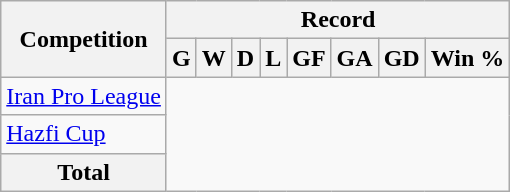<table class="wikitable" style="text-align: center">
<tr>
<th rowspan=2>Competition</th>
<th colspan=9>Record</th>
</tr>
<tr>
<th>G</th>
<th>W</th>
<th>D</th>
<th>L</th>
<th>GF</th>
<th>GA</th>
<th>GD</th>
<th>Win %</th>
</tr>
<tr>
<td style="text-align: left"><a href='#'>Iran Pro League</a><br></td>
</tr>
<tr>
<td style="text-align: left"><a href='#'>Hazfi Cup</a><br></td>
</tr>
<tr>
<th>Total<br></th>
</tr>
</table>
